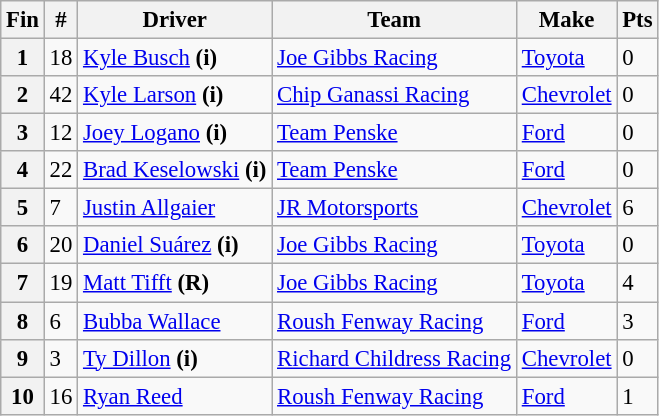<table class="wikitable" style="font-size:95%">
<tr>
<th>Fin</th>
<th>#</th>
<th>Driver</th>
<th>Team</th>
<th>Make</th>
<th>Pts</th>
</tr>
<tr>
<th>1</th>
<td>18</td>
<td><a href='#'>Kyle Busch</a> <strong>(i)</strong></td>
<td><a href='#'>Joe Gibbs Racing</a></td>
<td><a href='#'>Toyota</a></td>
<td>0</td>
</tr>
<tr>
<th>2</th>
<td>42</td>
<td><a href='#'>Kyle Larson</a> <strong>(i)</strong></td>
<td><a href='#'>Chip Ganassi Racing</a></td>
<td><a href='#'>Chevrolet</a></td>
<td>0</td>
</tr>
<tr>
<th>3</th>
<td>12</td>
<td><a href='#'>Joey Logano</a> <strong>(i)</strong></td>
<td><a href='#'>Team Penske</a></td>
<td><a href='#'>Ford</a></td>
<td>0</td>
</tr>
<tr>
<th>4</th>
<td>22</td>
<td><a href='#'>Brad Keselowski</a> <strong>(i)</strong></td>
<td><a href='#'>Team Penske</a></td>
<td><a href='#'>Ford</a></td>
<td>0</td>
</tr>
<tr>
<th>5</th>
<td>7</td>
<td><a href='#'>Justin Allgaier</a></td>
<td><a href='#'>JR Motorsports</a></td>
<td><a href='#'>Chevrolet</a></td>
<td>6</td>
</tr>
<tr>
<th>6</th>
<td>20</td>
<td><a href='#'>Daniel Suárez</a> <strong>(i)</strong></td>
<td><a href='#'>Joe Gibbs Racing</a></td>
<td><a href='#'>Toyota</a></td>
<td>0</td>
</tr>
<tr>
<th>7</th>
<td>19</td>
<td><a href='#'>Matt Tifft</a> <strong>(R)</strong></td>
<td><a href='#'>Joe Gibbs Racing</a></td>
<td><a href='#'>Toyota</a></td>
<td>4</td>
</tr>
<tr>
<th>8</th>
<td>6</td>
<td><a href='#'>Bubba Wallace</a></td>
<td><a href='#'>Roush Fenway Racing</a></td>
<td><a href='#'>Ford</a></td>
<td>3</td>
</tr>
<tr>
<th>9</th>
<td>3</td>
<td><a href='#'>Ty Dillon</a> <strong>(i)</strong></td>
<td><a href='#'>Richard Childress Racing</a></td>
<td><a href='#'>Chevrolet</a></td>
<td>0</td>
</tr>
<tr>
<th>10</th>
<td>16</td>
<td><a href='#'>Ryan Reed</a></td>
<td><a href='#'>Roush Fenway Racing</a></td>
<td><a href='#'>Ford</a></td>
<td>1</td>
</tr>
</table>
